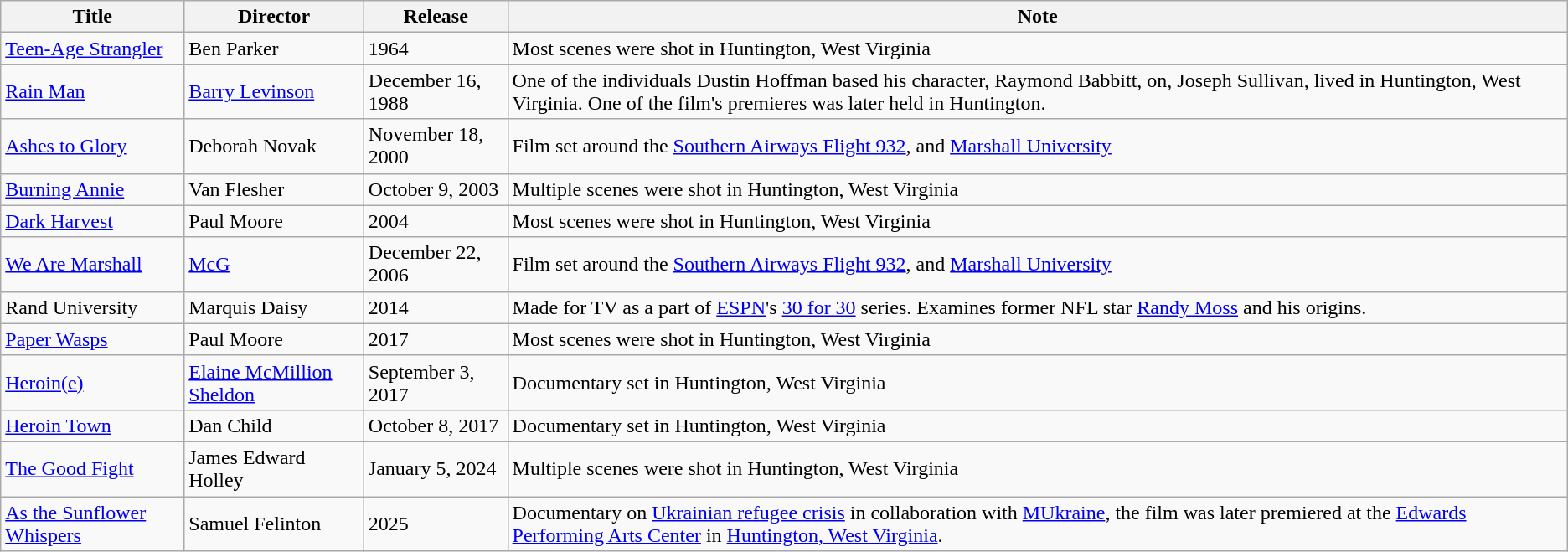<table class="wikitable sortable">
<tr>
<th>Title</th>
<th>Director</th>
<th>Release</th>
<th>Note</th>
</tr>
<tr>
<td><a href='#'>Teen-Age Strangler</a></td>
<td>Ben Parker</td>
<td>1964</td>
<td>Most scenes were shot in Huntington, West Virginia</td>
</tr>
<tr>
<td><a href='#'>Rain Man</a></td>
<td><a href='#'>Barry Levinson</a></td>
<td>December 16, 1988</td>
<td>One of the individuals Dustin Hoffman based his character, Raymond Babbitt, on, Joseph Sullivan, lived in Huntington, West Virginia. One of the film's premieres was later held in Huntington.</td>
</tr>
<tr>
<td><a href='#'>Ashes to Glory</a></td>
<td>Deborah Novak</td>
<td>November 18, 2000</td>
<td>Film set around the <a href='#'>Southern Airways Flight 932</a>, and <a href='#'>Marshall University</a></td>
</tr>
<tr>
<td><a href='#'>Burning Annie</a></td>
<td>Van Flesher</td>
<td>October 9, 2003</td>
<td>Multiple scenes were shot in Huntington, West Virginia</td>
</tr>
<tr>
<td><a href='#'>Dark Harvest</a></td>
<td>Paul Moore</td>
<td>2004</td>
<td>Most scenes were shot in Huntington, West Virginia</td>
</tr>
<tr>
<td><a href='#'>We Are Marshall</a></td>
<td><a href='#'>McG</a></td>
<td>December 22, 2006</td>
<td>Film set around the <a href='#'>Southern Airways Flight 932</a>, and <a href='#'>Marshall University</a></td>
</tr>
<tr>
<td>Rand University</td>
<td>Marquis Daisy</td>
<td>2014</td>
<td>Made for TV as a part of <a href='#'>ESPN</a>'s <a href='#'>30 for 30</a> series. Examines former NFL star <a href='#'>Randy Moss</a> and his origins.</td>
</tr>
<tr>
<td><a href='#'>Paper Wasps</a></td>
<td>Paul Moore</td>
<td>2017</td>
<td>Most scenes were shot in Huntington, West Virginia</td>
</tr>
<tr>
<td><a href='#'>Heroin(e)</a></td>
<td><a href='#'>Elaine McMillion Sheldon</a></td>
<td>September 3, 2017</td>
<td>Documentary set in Huntington, West Virginia</td>
</tr>
<tr>
<td><a href='#'>Heroin Town</a></td>
<td>Dan Child</td>
<td>October 8, 2017</td>
<td>Documentary set in Huntington, West Virginia</td>
</tr>
<tr>
<td><a href='#'>The Good Fight</a></td>
<td>James Edward Holley</td>
<td>January 5, 2024</td>
<td>Multiple scenes were shot in Huntington, West Virginia</td>
</tr>
<tr>
<td><a href='#'>As the Sunflower Whispers</a></td>
<td>Samuel Felinton</td>
<td>2025</td>
<td>Documentary on <a href='#'>Ukrainian refugee crisis</a> in collaboration with <a href='#'>MUkraine</a>, the film was later premiered at the <a href='#'>Edwards Performing Arts Center</a> in <a href='#'>Huntington, West Virginia</a>.</td>
</tr>
</table>
